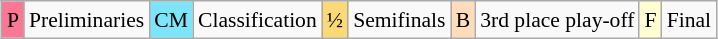<table class="wikitable" style="margin:0.5em auto; font-size:90%; line-height:1.25em;">
<tr>
<td bgcolor="#FA7894" align=center>P</td>
<td>Preliminaries</td>
<td bgcolor="#7DE5FA" align=center>CM</td>
<td>Classification</td>
<td bgcolor="#FAD978" align=center>½</td>
<td>Semifinals</td>
<td bgcolor="#fdb" align=center>B</td>
<td>3rd place play-off</td>
<td bgcolor="#ffffd1" align=center>F</td>
<td>Final</td>
</tr>
</table>
